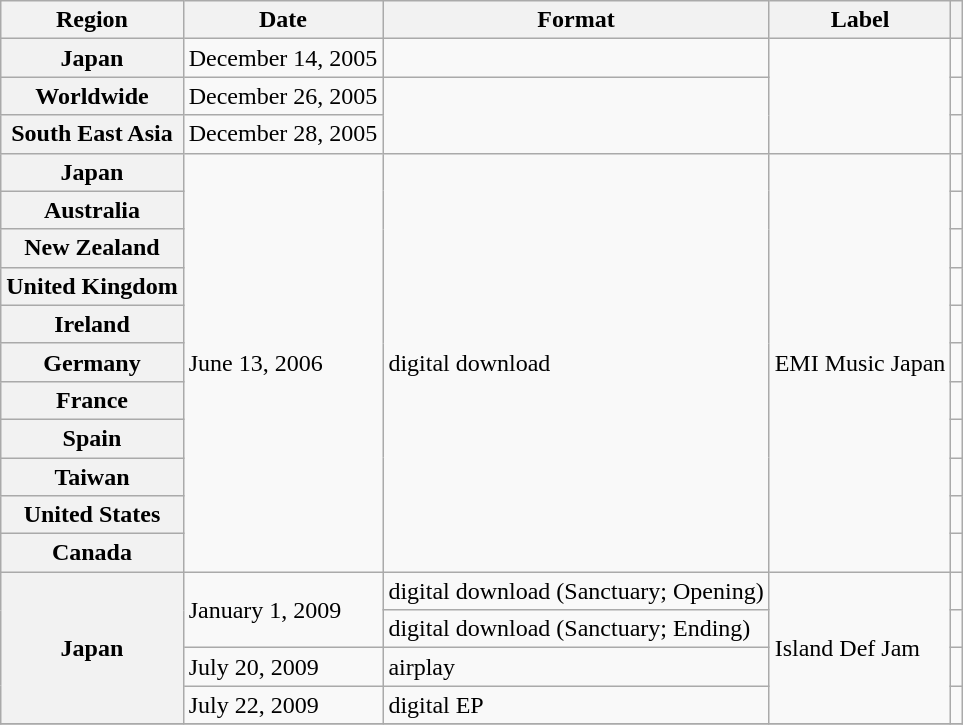<table class="wikitable plainrowheaders">
<tr>
<th scope="col">Region</th>
<th scope="col">Date</th>
<th scope="col">Format</th>
<th scope="col">Label</th>
<th scope="col"></th>
</tr>
<tr>
<th scope="row">Japan</th>
<td>December 14, 2005</td>
<td></td>
<td rowspan="3"></td>
<td></td>
</tr>
<tr>
<th scope="row">Worldwide</th>
<td>December 26, 2005</td>
<td rowspan="2"></td>
<td></td>
</tr>
<tr>
<th scope="row">South East Asia</th>
<td>December 28, 2005</td>
<td></td>
</tr>
<tr>
<th scope="row">Japan</th>
<td rowspan="11">June 13, 2006</td>
<td rowspan="11">digital download</td>
<td rowspan="11">EMI Music Japan</td>
<td></td>
</tr>
<tr>
<th scope="row">Australia</th>
<td></td>
</tr>
<tr>
<th scope="row">New Zealand</th>
<td></td>
</tr>
<tr>
<th scope="row">United Kingdom</th>
<td></td>
</tr>
<tr>
<th scope="row">Ireland</th>
<td></td>
</tr>
<tr>
<th scope="row">Germany</th>
<td></td>
</tr>
<tr>
<th scope="row">France</th>
<td></td>
</tr>
<tr>
<th scope="row">Spain</th>
<td></td>
</tr>
<tr>
<th scope="row">Taiwan</th>
<td></td>
</tr>
<tr>
<th scope="row">United States</th>
<td></td>
</tr>
<tr>
<th scope="row">Canada</th>
<td></td>
</tr>
<tr>
<th scope="row" rowspan="4">Japan</th>
<td rowspan="2">January 1, 2009</td>
<td>digital download (Sanctuary; Opening)</td>
<td rowspan="4">Island Def Jam</td>
<td></td>
</tr>
<tr>
<td>digital download (Sanctuary; Ending)</td>
<td></td>
</tr>
<tr>
<td>July 20, 2009</td>
<td>airplay</td>
<td></td>
</tr>
<tr>
<td>July 22, 2009</td>
<td>digital EP</td>
<td></td>
</tr>
<tr>
</tr>
</table>
